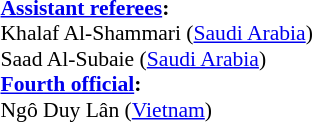<table width=50% style="font-size:90%;">
<tr>
<td><br><strong><a href='#'>Assistant referees</a>:</strong>
<br>Khalaf Al-Shammari (<a href='#'>Saudi Arabia</a>)
<br>Saad Al-Subaie (<a href='#'>Saudi Arabia</a>)
<br><strong><a href='#'>Fourth official</a>:</strong>
<br>Ngô Duy Lân (<a href='#'>Vietnam</a>)</td>
</tr>
</table>
